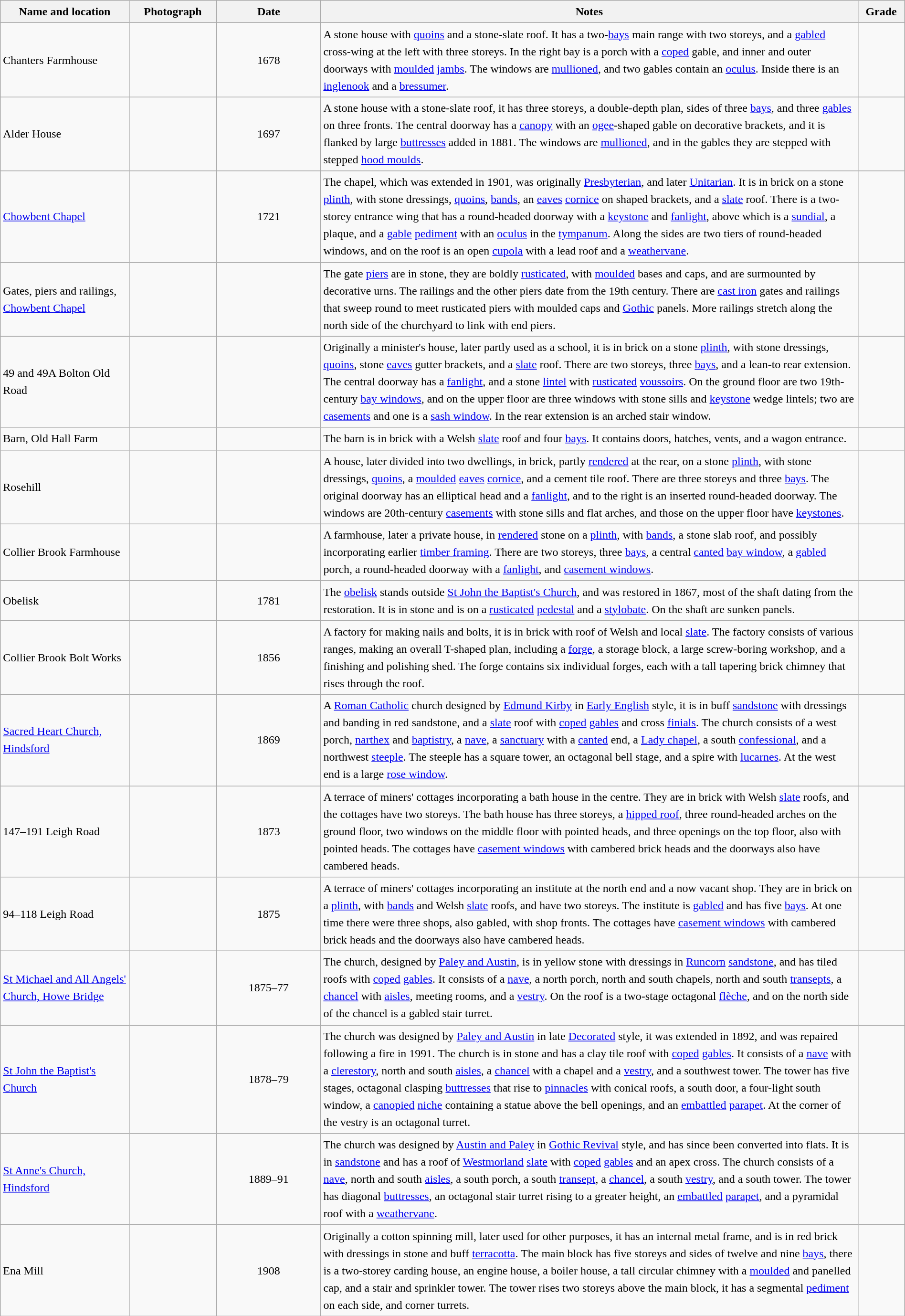<table class="wikitable sortable plainrowheaders" style="width:100%; border:0; text-align:left; line-height:150%;">
<tr>
<th scope="col"  style="width:150px">Name and location</th>
<th scope="col"  style="width:100px" class="unsortable">Photograph</th>
<th scope="col"  style="width:120px">Date</th>
<th scope="col"  style="width:650px" class="unsortable">Notes</th>
<th scope="col"  style="width:50px">Grade</th>
</tr>
<tr>
<td>Chanters Farmhouse<br><small></small></td>
<td></td>
<td align="center">1678</td>
<td>A stone house with <a href='#'>quoins</a> and a stone-slate roof. It has a two-<a href='#'>bays</a> main range with two storeys, and a <a href='#'>gabled</a> cross-wing at the left with three storeys. In the right bay is a porch with a <a href='#'>coped</a> gable, and inner and outer doorways with <a href='#'>moulded</a> <a href='#'>jambs</a>. The windows are <a href='#'>mullioned</a>, and two gables contain an <a href='#'>oculus</a>. Inside there is an <a href='#'>inglenook</a> and a <a href='#'>bressumer</a>.</td>
<td align="center" ></td>
</tr>
<tr>
<td>Alder House<br><small></small></td>
<td></td>
<td align="center">1697</td>
<td>A stone house with a stone-slate roof, it has three storeys, a double-depth plan, sides of three <a href='#'>bays</a>, and three <a href='#'>gables</a> on three fronts. The central doorway has a <a href='#'>canopy</a> with an <a href='#'>ogee</a>-shaped gable on decorative brackets, and it is flanked by large <a href='#'>buttresses</a> added in 1881. The windows are <a href='#'>mullioned</a>, and in the gables they are stepped with stepped <a href='#'>hood moulds</a>.</td>
<td align="center" ></td>
</tr>
<tr>
<td><a href='#'>Chowbent Chapel</a><br><small></small></td>
<td></td>
<td align="center">1721</td>
<td>The chapel, which was extended in 1901, was originally <a href='#'>Presbyterian</a>, and later <a href='#'>Unitarian</a>. It is in brick on a stone <a href='#'>plinth</a>, with stone dressings, <a href='#'>quoins</a>, <a href='#'>bands</a>, an <a href='#'>eaves</a> <a href='#'>cornice</a> on shaped brackets, and a <a href='#'>slate</a> roof. There is a two-storey entrance wing that has a round-headed doorway with a <a href='#'>keystone</a> and <a href='#'>fanlight</a>, above which is a <a href='#'>sundial</a>, a plaque, and a <a href='#'>gable</a> <a href='#'>pediment</a> with an <a href='#'>oculus</a> in the <a href='#'>tympanum</a>. Along the sides are two tiers of round-headed windows, and on the roof is an open <a href='#'>cupola</a> with a lead roof and a <a href='#'>weathervane</a>.</td>
<td align="center" ></td>
</tr>
<tr>
<td>Gates, piers and railings,<br><a href='#'>Chowbent Chapel</a><br><small></small></td>
<td></td>
<td align="center"></td>
<td>The gate <a href='#'>piers</a> are in stone, they are boldly <a href='#'>rusticated</a>, with <a href='#'>moulded</a> bases and caps, and are surmounted by decorative urns. The railings and the other piers date from the 19th century. There are <a href='#'>cast iron</a> gates and railings that sweep round to meet rusticated piers with moulded caps and <a href='#'>Gothic</a> panels. More railings stretch along the north side of the churchyard to link with end piers.</td>
<td align="center" ></td>
</tr>
<tr>
<td>49 and 49A Bolton Old Road<br><small></small></td>
<td></td>
<td align="center"></td>
<td>Originally a minister's house, later partly used as a school, it is in brick on a stone <a href='#'>plinth</a>, with stone dressings, <a href='#'>quoins</a>, stone <a href='#'>eaves</a> gutter brackets, and a <a href='#'>slate</a> roof. There are two storeys, three <a href='#'>bays</a>, and a lean-to rear extension. The central doorway has a <a href='#'>fanlight</a>, and a stone <a href='#'>lintel</a> with <a href='#'>rusticated</a> <a href='#'>voussoirs</a>. On the ground floor are two 19th-century <a href='#'>bay windows</a>, and on the upper floor are three windows with stone sills and <a href='#'>keystone</a> wedge lintels; two are <a href='#'>casements</a> and one is a <a href='#'>sash window</a>. In the rear extension is an arched stair window.</td>
<td align="center" ></td>
</tr>
<tr>
<td>Barn, Old Hall Farm<br><small></small></td>
<td></td>
<td align="center"></td>
<td>The barn is in brick with a Welsh <a href='#'>slate</a> roof and four <a href='#'>bays</a>. It contains doors, hatches, vents, and a wagon entrance.</td>
<td align="center" ></td>
</tr>
<tr>
<td>Rosehill<br><small></small></td>
<td></td>
<td align="center"></td>
<td>A house, later divided into two dwellings, in brick, partly <a href='#'>rendered</a> at the rear, on a stone <a href='#'>plinth</a>, with stone dressings, <a href='#'>quoins</a>, a <a href='#'>moulded</a> <a href='#'>eaves</a> <a href='#'>cornice</a>, and a cement tile roof. There are three storeys and three <a href='#'>bays</a>. The original doorway has an elliptical head and a <a href='#'>fanlight</a>, and to the right is an inserted round-headed doorway. The windows are 20th-century <a href='#'>casements</a> with stone sills and flat arches, and those on the upper floor have <a href='#'>keystones</a>.</td>
<td align="center" ></td>
</tr>
<tr>
<td>Collier Brook Farmhouse<br><small></small></td>
<td></td>
<td align="center"></td>
<td>A farmhouse, later a private house, in <a href='#'>rendered</a> stone on a <a href='#'>plinth</a>, with <a href='#'>bands</a>, a stone slab roof, and possibly incorporating earlier <a href='#'>timber framing</a>. There are two storeys, three <a href='#'>bays</a>, a central <a href='#'>canted</a> <a href='#'>bay window</a>, a <a href='#'>gabled</a> porch, a round-headed doorway with a <a href='#'>fanlight</a>, and <a href='#'>casement windows</a>.</td>
<td align="center" ></td>
</tr>
<tr>
<td>Obelisk<br><small></small></td>
<td></td>
<td align="center">1781</td>
<td>The <a href='#'>obelisk</a> stands outside <a href='#'>St John the Baptist's Church</a>, and was restored in 1867, most of the shaft dating from the restoration. It is in stone and is on a <a href='#'>rusticated</a> <a href='#'>pedestal</a> and a <a href='#'>stylobate</a>. On the shaft are sunken panels.</td>
<td align="center" ></td>
</tr>
<tr>
<td>Collier Brook Bolt Works<br><small></small></td>
<td></td>
<td align="center">1856</td>
<td>A factory for making nails and bolts, it is in brick with roof of Welsh and local <a href='#'>slate</a>. The factory consists of various ranges, making an overall T-shaped plan, including a <a href='#'>forge</a>, a storage block, a large screw-boring workshop, and a finishing and polishing shed. The forge contains six individual forges, each with a tall tapering brick chimney that rises through the roof.</td>
<td align="center" ></td>
</tr>
<tr>
<td><a href='#'>Sacred Heart Church, Hindsford</a><br><small></small></td>
<td></td>
<td align="center">1869</td>
<td>A <a href='#'>Roman Catholic</a> church designed by <a href='#'>Edmund Kirby</a> in <a href='#'>Early English</a> style, it is in buff <a href='#'>sandstone</a> with dressings and banding in red sandstone, and a <a href='#'>slate</a> roof with <a href='#'>coped</a> <a href='#'>gables</a> and cross <a href='#'>finials</a>. The church consists of a west porch, <a href='#'>narthex</a> and <a href='#'>baptistry</a>, a <a href='#'>nave</a>, a <a href='#'>sanctuary</a> with a <a href='#'>canted</a> end, a <a href='#'>Lady chapel</a>, a south <a href='#'>confessional</a>, and a northwest <a href='#'>steeple</a>. The steeple has a square tower, an octagonal bell stage, and a spire with <a href='#'>lucarnes</a>. At the west end is a large <a href='#'>rose window</a>.</td>
<td align="center" ></td>
</tr>
<tr>
<td>147–191 Leigh Road<br><small></small></td>
<td></td>
<td align="center">1873</td>
<td>A terrace of miners' cottages incorporating a bath house in the centre. They are in brick with Welsh <a href='#'>slate</a> roofs, and the cottages have two storeys. The bath house has three storeys, a <a href='#'>hipped roof</a>, three round-headed arches on the ground floor, two windows on the middle floor with pointed heads, and three openings on the top floor, also with pointed heads. The cottages have <a href='#'>casement windows</a> with cambered brick heads and the doorways also have cambered heads.</td>
<td align="center" ></td>
</tr>
<tr>
<td>94–118 Leigh Road<br><small></small></td>
<td></td>
<td align="center">1875</td>
<td>A terrace of miners' cottages incorporating an institute at the north end and a now vacant shop. They are in brick on a <a href='#'>plinth</a>, with <a href='#'>bands</a> and Welsh <a href='#'>slate</a> roofs, and have two storeys. The institute is <a href='#'>gabled</a> and has five <a href='#'>bays</a>. At one time there were three shops, also gabled, with shop fronts. The cottages have <a href='#'>casement windows</a> with cambered brick heads and the doorways also have cambered heads.</td>
<td align="center" ></td>
</tr>
<tr>
<td><a href='#'>St Michael and All Angels' Church, Howe Bridge</a><br><small></small></td>
<td></td>
<td align="center">1875–77</td>
<td>The church, designed by <a href='#'>Paley and Austin</a>, is in yellow stone with dressings in <a href='#'>Runcorn</a> <a href='#'>sandstone</a>, and has tiled roofs with <a href='#'>coped</a> <a href='#'>gables</a>. It consists of a <a href='#'>nave</a>, a north porch, north and south chapels, north and south <a href='#'>transepts</a>, a <a href='#'>chancel</a> with <a href='#'>aisles</a>, meeting rooms, and a <a href='#'>vestry</a>. On the roof is a two-stage octagonal <a href='#'>flèche</a>, and on the north side of the chancel is a gabled stair turret.</td>
<td align="center" ></td>
</tr>
<tr>
<td><a href='#'>St John the Baptist's Church</a><br><small></small></td>
<td></td>
<td align="center">1878–79</td>
<td>The church was designed by <a href='#'>Paley and Austin</a> in late <a href='#'>Decorated</a> style, it was extended in 1892, and was repaired following a fire in 1991. The church is in stone and has a clay tile roof with <a href='#'>coped</a> <a href='#'>gables</a>. It consists of a <a href='#'>nave</a> with a <a href='#'>clerestory</a>, north and south <a href='#'>aisles</a>, a <a href='#'>chancel</a> with a chapel and a <a href='#'>vestry</a>, and a southwest tower. The tower has five stages, octagonal clasping <a href='#'>buttresses</a> that rise to <a href='#'>pinnacles</a> with conical roofs, a south door, a four-light south window, a <a href='#'>canopied</a> <a href='#'>niche</a> containing a statue above the bell openings, and an <a href='#'>embattled</a> <a href='#'>parapet</a>. At the corner of the vestry is an octagonal turret.</td>
<td align="center" ></td>
</tr>
<tr>
<td><a href='#'>St Anne's Church, Hindsford</a><br><small></small></td>
<td></td>
<td align="center">1889–91</td>
<td>The church was designed by <a href='#'>Austin and Paley</a> in <a href='#'>Gothic Revival</a> style, and has since been converted into flats. It is in <a href='#'>sandstone</a> and has a roof of <a href='#'>Westmorland</a> <a href='#'>slate</a> with <a href='#'>coped</a> <a href='#'>gables</a> and an apex cross. The church consists of a <a href='#'>nave</a>, north and south <a href='#'>aisles</a>, a south porch, a south <a href='#'>transept</a>, a <a href='#'>chancel</a>, a south <a href='#'>vestry</a>, and a south tower. The tower has diagonal <a href='#'>buttresses</a>, an octagonal stair turret rising to a greater height, an <a href='#'>embattled</a> <a href='#'>parapet</a>, and a pyramidal roof with a <a href='#'>weathervane</a>.</td>
<td align="center" ></td>
</tr>
<tr>
<td>Ena Mill<br><small></small></td>
<td></td>
<td align="center">1908</td>
<td>Originally a cotton spinning mill, later used for other purposes, it has an internal metal frame, and is in red brick with dressings in stone and buff <a href='#'>terracotta</a>. The main block has five storeys and sides of twelve and nine <a href='#'>bays</a>, there is a two-storey carding house, an engine house, a boiler house, a tall circular chimney with a <a href='#'>moulded</a> and panelled cap, and a stair and sprinkler tower. The tower rises two storeys above the main block, it has a segmental <a href='#'>pediment</a> on each side, and corner turrets.</td>
<td align="center" ></td>
</tr>
<tr>
</tr>
</table>
